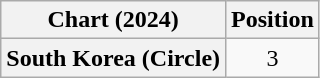<table class="wikitable plainrowheaders" style="text-align:center">
<tr>
<th scope="col">Chart (2024)</th>
<th scope="col">Position</th>
</tr>
<tr>
<th scope="row">South Korea (Circle)</th>
<td>3</td>
</tr>
</table>
